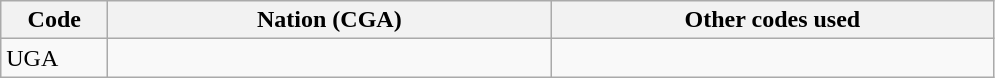<table class="wikitable">
<tr>
<th style="width:4em">Code</th>
<th style="width:18em">Nation (CGA)</th>
<th style="width:18em">Other codes used</th>
</tr>
<tr>
<td>UGA</td>
<td></td>
<td></td>
</tr>
</table>
